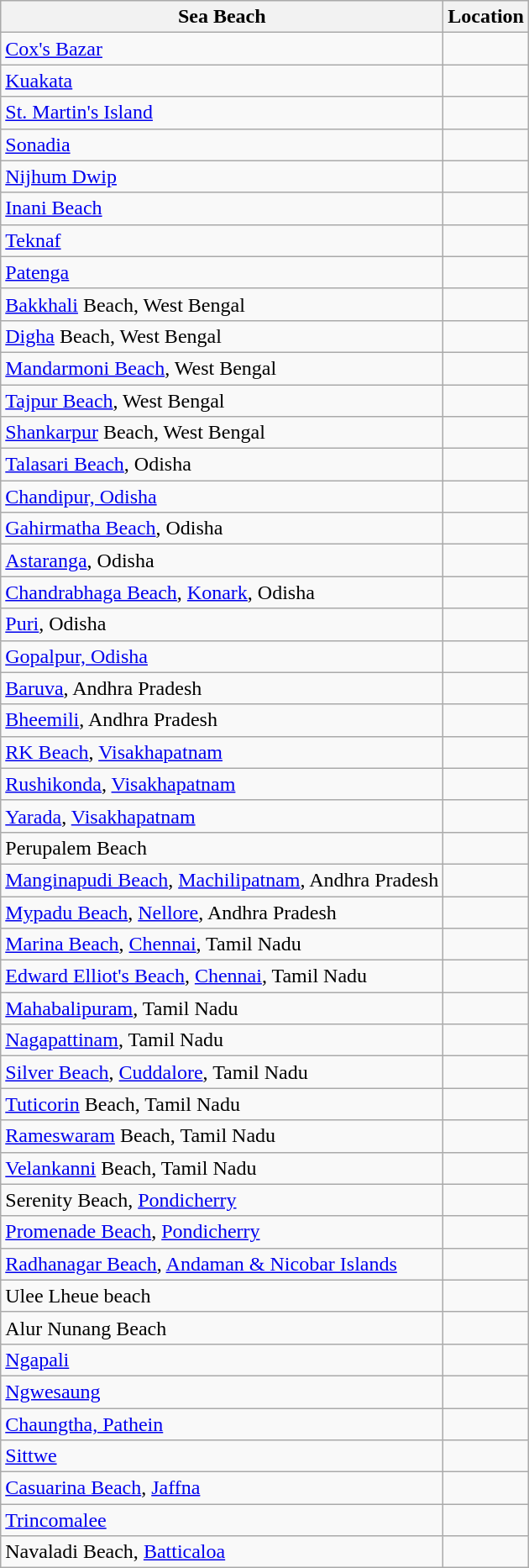<table class="wikitable sortable">
<tr>
<th>Sea Beach</th>
<th>Location</th>
</tr>
<tr>
<td><a href='#'>Cox's Bazar</a></td>
<td></td>
</tr>
<tr>
<td><a href='#'>Kuakata</a></td>
<td></td>
</tr>
<tr>
<td><a href='#'>St. Martin's Island</a></td>
<td></td>
</tr>
<tr>
<td><a href='#'>Sonadia</a></td>
<td></td>
</tr>
<tr>
<td><a href='#'>Nijhum Dwip</a></td>
<td></td>
</tr>
<tr>
<td><a href='#'>Inani Beach</a></td>
<td></td>
</tr>
<tr>
<td><a href='#'>Teknaf</a></td>
<td></td>
</tr>
<tr>
<td><a href='#'>Patenga</a></td>
<td></td>
</tr>
<tr>
<td><a href='#'>Bakkhali</a> Beach, West Bengal</td>
<td></td>
</tr>
<tr>
<td><a href='#'>Digha</a> Beach, West Bengal</td>
<td></td>
</tr>
<tr>
<td><a href='#'>Mandarmoni Beach</a>, West Bengal</td>
<td></td>
</tr>
<tr>
<td><a href='#'>Tajpur Beach</a>, West Bengal</td>
<td></td>
</tr>
<tr>
<td><a href='#'>Shankarpur</a> Beach, West Bengal</td>
<td></td>
</tr>
<tr>
<td><a href='#'>Talasari Beach</a>, Odisha</td>
<td></td>
</tr>
<tr>
<td><a href='#'>Chandipur, Odisha</a></td>
<td></td>
</tr>
<tr>
<td><a href='#'>Gahirmatha Beach</a>, Odisha</td>
<td></td>
</tr>
<tr>
<td><a href='#'>Astaranga</a>, Odisha</td>
<td></td>
</tr>
<tr>
<td><a href='#'>Chandrabhaga Beach</a>, <a href='#'>Konark</a>, Odisha</td>
<td></td>
</tr>
<tr>
<td><a href='#'>Puri</a>, Odisha</td>
<td></td>
</tr>
<tr>
<td><a href='#'>Gopalpur, Odisha</a></td>
<td></td>
</tr>
<tr>
<td><a href='#'>Baruva</a>, Andhra Pradesh</td>
<td></td>
</tr>
<tr>
<td><a href='#'>Bheemili</a>, Andhra Pradesh</td>
<td></td>
</tr>
<tr>
<td><a href='#'>RK Beach</a>, <a href='#'>Visakhapatnam</a></td>
<td></td>
</tr>
<tr>
<td><a href='#'>Rushikonda</a>, <a href='#'>Visakhapatnam</a></td>
<td></td>
</tr>
<tr>
<td><a href='#'>Yarada</a>, <a href='#'>Visakhapatnam</a></td>
<td></td>
</tr>
<tr>
<td>Perupalem Beach</td>
<td></td>
</tr>
<tr>
<td><a href='#'>Manginapudi Beach</a>, <a href='#'>Machilipatnam</a>, Andhra Pradesh</td>
<td></td>
</tr>
<tr>
<td><a href='#'>Mypadu Beach</a>, <a href='#'>Nellore</a>, Andhra Pradesh</td>
<td></td>
</tr>
<tr>
<td><a href='#'>Marina Beach</a>, <a href='#'>Chennai</a>, Tamil Nadu</td>
<td></td>
</tr>
<tr>
<td><a href='#'>Edward Elliot's Beach</a>, <a href='#'>Chennai</a>, Tamil Nadu</td>
<td></td>
</tr>
<tr>
<td><a href='#'>Mahabalipuram</a>, Tamil Nadu</td>
<td></td>
</tr>
<tr>
<td><a href='#'>Nagapattinam</a>, Tamil Nadu</td>
<td></td>
</tr>
<tr>
<td><a href='#'>Silver Beach</a>, <a href='#'>Cuddalore</a>, Tamil Nadu</td>
<td></td>
</tr>
<tr>
<td><a href='#'>Tuticorin</a> Beach, Tamil Nadu</td>
<td></td>
</tr>
<tr>
<td><a href='#'>Rameswaram</a> Beach, Tamil Nadu</td>
<td></td>
</tr>
<tr>
<td><a href='#'>Velankanni</a> Beach, Tamil Nadu</td>
<td></td>
</tr>
<tr>
<td>Serenity Beach, <a href='#'>Pondicherry</a></td>
<td></td>
</tr>
<tr>
<td><a href='#'>Promenade Beach</a>, <a href='#'>Pondicherry</a></td>
<td></td>
</tr>
<tr>
<td><a href='#'>Radhanagar Beach</a>, <a href='#'>Andaman & Nicobar Islands</a></td>
<td></td>
</tr>
<tr>
<td>Ulee Lheue beach</td>
<td></td>
</tr>
<tr>
<td>Alur Nunang Beach</td>
<td></td>
</tr>
<tr>
<td><a href='#'>Ngapali</a></td>
<td></td>
</tr>
<tr>
<td><a href='#'>Ngwesaung</a></td>
<td></td>
</tr>
<tr>
<td><a href='#'>Chaungtha, Pathein</a></td>
<td></td>
</tr>
<tr>
<td><a href='#'>Sittwe</a></td>
<td></td>
</tr>
<tr>
<td><a href='#'>Casuarina Beach</a>, <a href='#'>Jaffna</a></td>
<td></td>
</tr>
<tr>
<td><a href='#'>Trincomalee</a></td>
<td></td>
</tr>
<tr>
<td>Navaladi Beach, <a href='#'>Batticaloa</a></td>
<td></td>
</tr>
</table>
